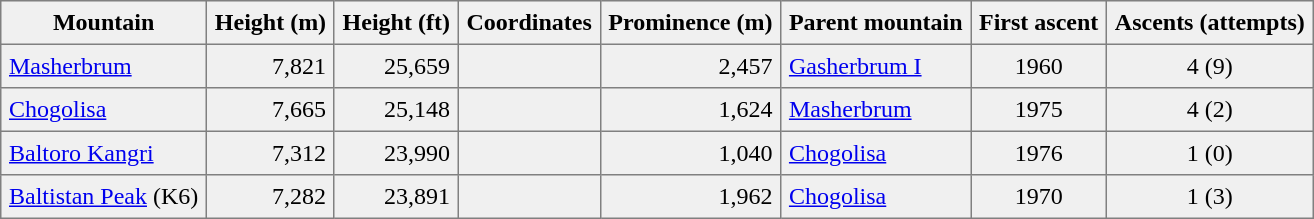<table border=1 cellspacing=0 cellpadding=5 style="border-collapse: collapse; background:#f0f0f0;">
<tr>
<th>Mountain</th>
<th>Height (m)</th>
<th>Height (ft)</th>
<th>Coordinates</th>
<th>Prominence (m)</th>
<th>Parent mountain</th>
<th>First ascent</th>
<th>Ascents (attempts)</th>
</tr>
<tr>
<td><a href='#'>Masherbrum</a></td>
<td align=right>7,821</td>
<td align=right>25,659</td>
<td></td>
<td align=right>2,457</td>
<td><a href='#'>Gasherbrum I</a></td>
<td align=middle>1960</td>
<td align=middle>4 (9)</td>
</tr>
<tr>
<td><a href='#'>Chogolisa</a></td>
<td align=right>7,665</td>
<td align=right>25,148</td>
<td></td>
<td align=right>1,624</td>
<td><a href='#'>Masherbrum</a></td>
<td align=middle>1975</td>
<td align=middle>4 (2)</td>
</tr>
<tr>
<td><a href='#'>Baltoro Kangri</a></td>
<td align=right>7,312</td>
<td align=right>23,990</td>
<td></td>
<td align=right>1,040</td>
<td><a href='#'>Chogolisa</a></td>
<td align=middle>1976</td>
<td align=middle>1 (0)</td>
</tr>
<tr>
<td><a href='#'>Baltistan Peak</a> (K6)</td>
<td align=right>7,282</td>
<td align=right>23,891</td>
<td></td>
<td align=right>1,962</td>
<td><a href='#'>Chogolisa</a></td>
<td align=middle>1970</td>
<td align=middle>1 (3)</td>
</tr>
</table>
